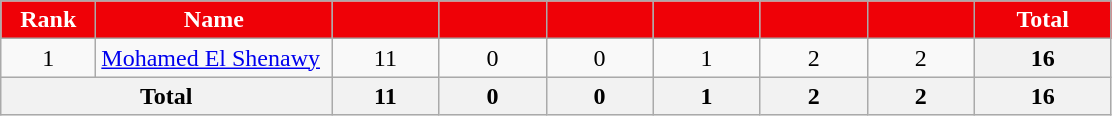<table class=wikitable style=text-align:center;>
<tr>
<th style="background:#EF0107; color:white; width:56px";>Rank</th>
<th style="background:#EF0107; color:white; width:150px";>Name</th>
<th style="background:#EF0107; color:white; width:64px";></th>
<th style="background:#EF0107; color:white; width:64px";></th>
<th style="background:#EF0107; color:white; width:64px";></th>
<th style="background:#EF0107; color:white; width:64px";></th>
<th style="background:#EF0107; color:white; width:64px";></th>
<th style="background:#EF0107; color:white; width:64px";></th>
<th style="background:#EF0107; color:white; width:84px";>Total</th>
</tr>
<tr>
<td>1</td>
<td align="left"> <a href='#'>Mohamed El Shenawy</a></td>
<td>11</td>
<td>0</td>
<td>0</td>
<td>1</td>
<td>2</td>
<td>2</td>
<th>16</th>
</tr>
<tr>
<th colspan=2>Total</th>
<th>11</th>
<th>0</th>
<th>0</th>
<th>1</th>
<th>2</th>
<th>2</th>
<th>16</th>
</tr>
</table>
